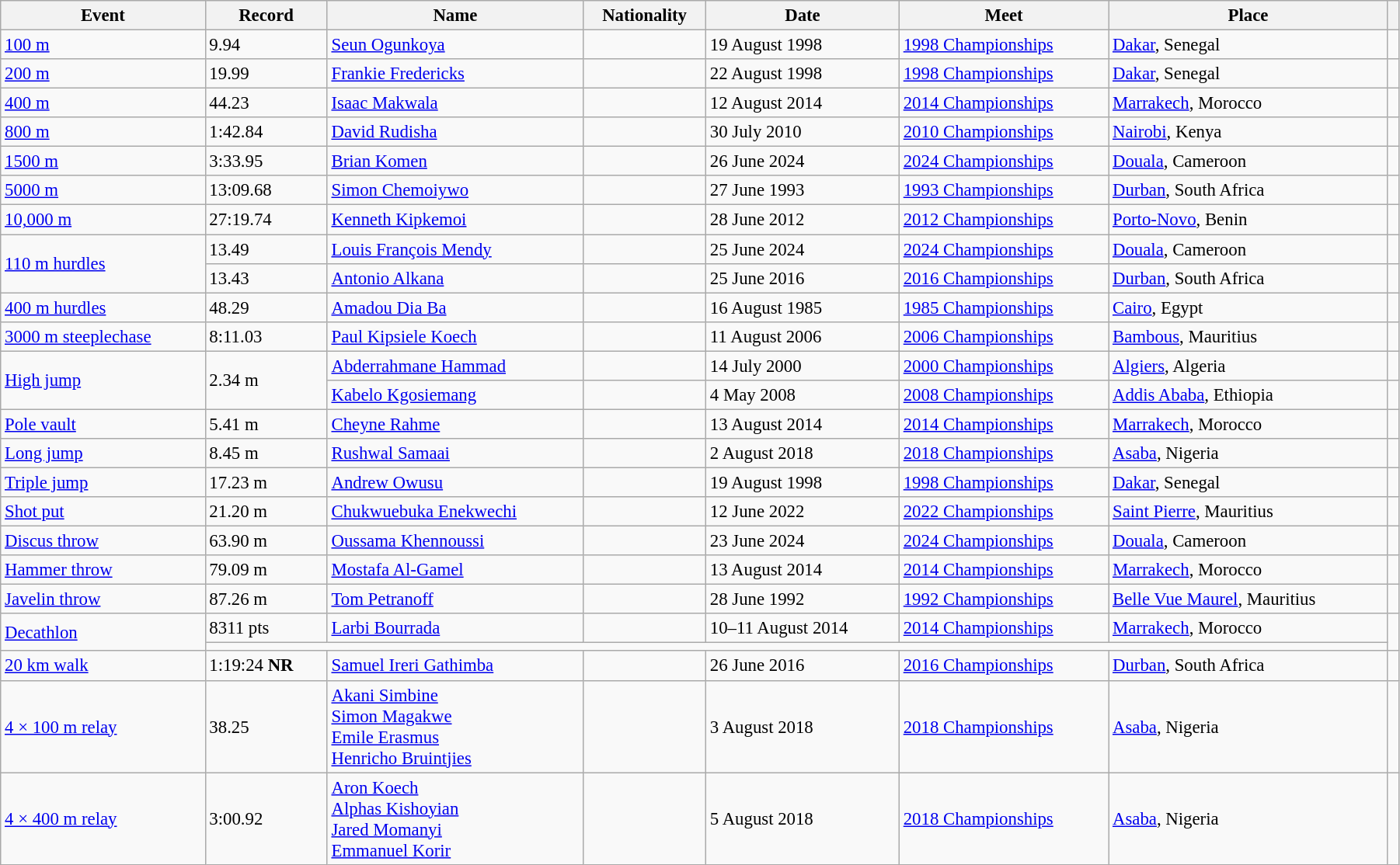<table class="wikitable" style="font-size:95%; width: 95%;">
<tr>
<th>Event</th>
<th>Record</th>
<th>Name</th>
<th>Nationality</th>
<th>Date</th>
<th>Meet</th>
<th>Place</th>
<th></th>
</tr>
<tr>
<td><a href='#'>100 m</a></td>
<td>9.94</td>
<td><a href='#'>Seun Ogunkoya</a></td>
<td></td>
<td>19 August 1998</td>
<td><a href='#'>1998 Championships</a></td>
<td><a href='#'>Dakar</a>, Senegal</td>
<td></td>
</tr>
<tr>
<td><a href='#'>200 m</a></td>
<td>19.99</td>
<td><a href='#'>Frankie Fredericks</a></td>
<td></td>
<td>22 August 1998</td>
<td><a href='#'>1998 Championships</a></td>
<td><a href='#'>Dakar</a>, Senegal</td>
<td></td>
</tr>
<tr>
<td><a href='#'>400 m</a></td>
<td>44.23</td>
<td><a href='#'>Isaac Makwala</a></td>
<td></td>
<td>12 August 2014</td>
<td><a href='#'>2014 Championships</a></td>
<td><a href='#'>Marrakech</a>, Morocco</td>
<td></td>
</tr>
<tr>
<td><a href='#'>800 m</a></td>
<td>1:42.84 </td>
<td><a href='#'>David Rudisha</a></td>
<td></td>
<td>30 July 2010</td>
<td><a href='#'>2010 Championships</a></td>
<td><a href='#'>Nairobi</a>, Kenya</td>
<td></td>
</tr>
<tr>
<td><a href='#'>1500 m</a></td>
<td>3:33.95</td>
<td><a href='#'>Brian Komen</a></td>
<td></td>
<td>26 June 2024</td>
<td><a href='#'>2024 Championships</a></td>
<td><a href='#'>Douala</a>, Cameroon</td>
<td></td>
</tr>
<tr>
<td><a href='#'>5000 m</a></td>
<td>13:09.68</td>
<td><a href='#'>Simon Chemoiywo</a></td>
<td></td>
<td>27 June 1993</td>
<td><a href='#'>1993 Championships</a></td>
<td><a href='#'>Durban</a>, South Africa</td>
<td></td>
</tr>
<tr>
<td><a href='#'>10,000 m</a></td>
<td>27:19.74</td>
<td><a href='#'>Kenneth Kipkemoi</a></td>
<td></td>
<td>28 June 2012</td>
<td><a href='#'>2012 Championships</a></td>
<td><a href='#'>Porto-Novo</a>, Benin</td>
<td></td>
</tr>
<tr>
<td rowspan=2><a href='#'>110 m hurdles</a></td>
<td>13.49 </td>
<td><a href='#'>Louis François Mendy</a></td>
<td></td>
<td>25 June 2024</td>
<td><a href='#'>2024 Championships</a></td>
<td><a href='#'>Douala</a>, Cameroon</td>
<td></td>
</tr>
<tr>
<td>13.43 </td>
<td><a href='#'>Antonio Alkana</a></td>
<td></td>
<td>25 June 2016</td>
<td><a href='#'>2016 Championships</a></td>
<td><a href='#'>Durban</a>, South Africa</td>
<td></td>
</tr>
<tr>
<td><a href='#'>400 m hurdles</a></td>
<td>48.29</td>
<td><a href='#'>Amadou Dia Ba</a></td>
<td></td>
<td>16 August 1985</td>
<td><a href='#'>1985 Championships</a></td>
<td><a href='#'>Cairo</a>, Egypt</td>
<td></td>
</tr>
<tr>
<td><a href='#'>3000 m steeplechase</a></td>
<td>8:11.03</td>
<td><a href='#'>Paul Kipsiele Koech</a></td>
<td></td>
<td>11 August 2006</td>
<td><a href='#'>2006 Championships</a></td>
<td><a href='#'>Bambous</a>, Mauritius</td>
<td></td>
</tr>
<tr>
<td rowspan=2><a href='#'>High jump</a></td>
<td rowspan=2>2.34 m</td>
<td><a href='#'>Abderrahmane Hammad</a></td>
<td></td>
<td>14 July 2000</td>
<td><a href='#'>2000 Championships</a></td>
<td><a href='#'>Algiers</a>, Algeria</td>
<td></td>
</tr>
<tr>
<td><a href='#'>Kabelo Kgosiemang</a></td>
<td></td>
<td>4 May 2008</td>
<td><a href='#'>2008 Championships</a></td>
<td><a href='#'>Addis Ababa</a>, Ethiopia</td>
<td></td>
</tr>
<tr>
<td><a href='#'>Pole vault</a></td>
<td>5.41 m</td>
<td><a href='#'>Cheyne Rahme</a></td>
<td></td>
<td>13 August 2014</td>
<td><a href='#'>2014 Championships</a></td>
<td><a href='#'>Marrakech</a>, Morocco</td>
<td></td>
</tr>
<tr>
<td><a href='#'>Long jump</a></td>
<td>8.45 m </td>
<td><a href='#'>Rushwal Samaai</a></td>
<td></td>
<td>2 August 2018</td>
<td><a href='#'>2018 Championships</a></td>
<td><a href='#'>Asaba</a>, Nigeria</td>
<td></td>
</tr>
<tr>
<td><a href='#'>Triple jump</a></td>
<td>17.23 m</td>
<td><a href='#'>Andrew Owusu</a></td>
<td></td>
<td>19 August 1998</td>
<td><a href='#'>1998 Championships</a></td>
<td><a href='#'>Dakar</a>, Senegal</td>
<td></td>
</tr>
<tr>
<td><a href='#'>Shot put</a></td>
<td>21.20 m</td>
<td><a href='#'>Chukwuebuka Enekwechi</a></td>
<td></td>
<td>12 June 2022</td>
<td><a href='#'>2022 Championships</a></td>
<td><a href='#'>Saint Pierre</a>, Mauritius</td>
<td></td>
</tr>
<tr>
<td><a href='#'>Discus throw</a></td>
<td>63.90 m</td>
<td><a href='#'>Oussama Khennoussi</a></td>
<td></td>
<td>23 June 2024</td>
<td><a href='#'>2024 Championships</a></td>
<td><a href='#'>Douala</a>, Cameroon</td>
<td></td>
</tr>
<tr>
<td><a href='#'>Hammer throw</a></td>
<td>79.09 m</td>
<td><a href='#'>Mostafa Al-Gamel</a></td>
<td></td>
<td>13 August 2014</td>
<td><a href='#'>2014 Championships</a></td>
<td><a href='#'>Marrakech</a>, Morocco</td>
<td></td>
</tr>
<tr>
<td><a href='#'>Javelin throw</a></td>
<td>87.26 m</td>
<td><a href='#'>Tom Petranoff</a></td>
<td></td>
<td>28 June 1992</td>
<td><a href='#'>1992 Championships</a></td>
<td><a href='#'>Belle Vue Maurel</a>, Mauritius</td>
<td></td>
</tr>
<tr>
<td rowspan=2><a href='#'>Decathlon</a></td>
<td>8311 pts</td>
<td><a href='#'>Larbi Bourrada</a></td>
<td></td>
<td>10–11 August 2014</td>
<td><a href='#'>2014 Championships</a></td>
<td><a href='#'>Marrakech</a>, Morocco</td>
<td rowspan="2"></td>
</tr>
<tr>
<td colspan=6></td>
</tr>
<tr>
<td><a href='#'>20 km walk</a></td>
<td>1:19:24 <strong>NR</strong></td>
<td><a href='#'>Samuel Ireri Gathimba</a></td>
<td></td>
<td>26 June 2016</td>
<td><a href='#'>2016 Championships</a></td>
<td><a href='#'>Durban</a>, South Africa</td>
<td></td>
</tr>
<tr>
<td><a href='#'>4 × 100 m relay</a></td>
<td>38.25</td>
<td><a href='#'>Akani Simbine</a><br><a href='#'>Simon Magakwe</a><br><a href='#'>Emile Erasmus</a><br><a href='#'>Henricho Bruintjies</a></td>
<td></td>
<td>3 August 2018</td>
<td><a href='#'>2018 Championships</a></td>
<td><a href='#'>Asaba</a>, Nigeria</td>
<td></td>
</tr>
<tr>
<td><a href='#'>4 × 400 m relay</a></td>
<td>3:00.92</td>
<td><a href='#'>Aron Koech</a><br><a href='#'>Alphas Kishoyian</a><br><a href='#'>Jared Momanyi</a><br><a href='#'>Emmanuel Korir</a></td>
<td></td>
<td>5 August 2018</td>
<td><a href='#'>2018 Championships</a></td>
<td><a href='#'>Asaba</a>, Nigeria</td>
<td></td>
</tr>
</table>
